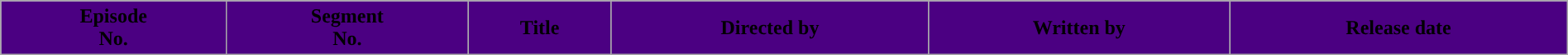<table class="wikitable plainrowheaders" style="width:100%;">
<tr>
<th ! style="background: indigo">Episode<br>No.</th>
<th ! style="background: indigo">Segment<br>No.</th>
<th ! style="background: indigo">Title</th>
<th ! style="background: indigo">Directed by</th>
<th ! style="background: indigo">Written by</th>
<th ! style="background: indigo">Release date<br>
















</th>
</tr>
</table>
